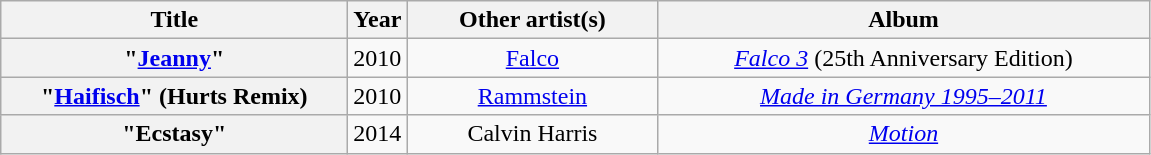<table class="wikitable plainrowheaders" style="text-align:center;">
<tr>
<th scope="col" style="width:14em;">Title</th>
<th scope="col">Year</th>
<th scope="col" style="width:10em;">Other artist(s)</th>
<th scope="col" style="width:20em;">Album</th>
</tr>
<tr>
<th scope="row">"<a href='#'>Jeanny</a>"</th>
<td>2010</td>
<td><a href='#'>Falco</a></td>
<td><em><a href='#'>Falco 3</a></em> (25th Anniversary Edition)</td>
</tr>
<tr>
<th scope="row">"<a href='#'>Haifisch</a>" (Hurts Remix)</th>
<td>2010</td>
<td><a href='#'>Rammstein</a></td>
<td><em><a href='#'>Made in Germany 1995–2011</a></em></td>
</tr>
<tr>
<th scope="row">"Ecstasy"</th>
<td>2014</td>
<td>Calvin Harris</td>
<td><em><a href='#'>Motion</a></em></td>
</tr>
</table>
